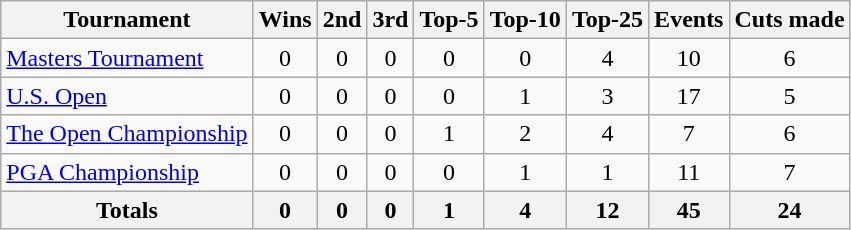<table class=wikitable style=text-align:center>
<tr>
<th>Tournament</th>
<th>Wins</th>
<th>2nd</th>
<th>3rd</th>
<th>Top-5</th>
<th>Top-10</th>
<th>Top-25</th>
<th>Events</th>
<th>Cuts made</th>
</tr>
<tr>
<td align=left><a href='#'>Masters Tournament</a></td>
<td>0</td>
<td>0</td>
<td>0</td>
<td>0</td>
<td>0</td>
<td>4</td>
<td>10</td>
<td>6</td>
</tr>
<tr>
<td align=left><a href='#'>U.S. Open</a></td>
<td>0</td>
<td>0</td>
<td>0</td>
<td>0</td>
<td>1</td>
<td>3</td>
<td>17</td>
<td>5</td>
</tr>
<tr>
<td align=left><a href='#'>The Open Championship</a></td>
<td>0</td>
<td>0</td>
<td>0</td>
<td>1</td>
<td>2</td>
<td>4</td>
<td>7</td>
<td>6</td>
</tr>
<tr>
<td align=left><a href='#'>PGA Championship</a></td>
<td>0</td>
<td>0</td>
<td>0</td>
<td>0</td>
<td>1</td>
<td>1</td>
<td>11</td>
<td>7</td>
</tr>
<tr>
<th>Totals</th>
<th>0</th>
<th>0</th>
<th>0</th>
<th>1</th>
<th>4</th>
<th>12</th>
<th>45</th>
<th>24</th>
</tr>
</table>
